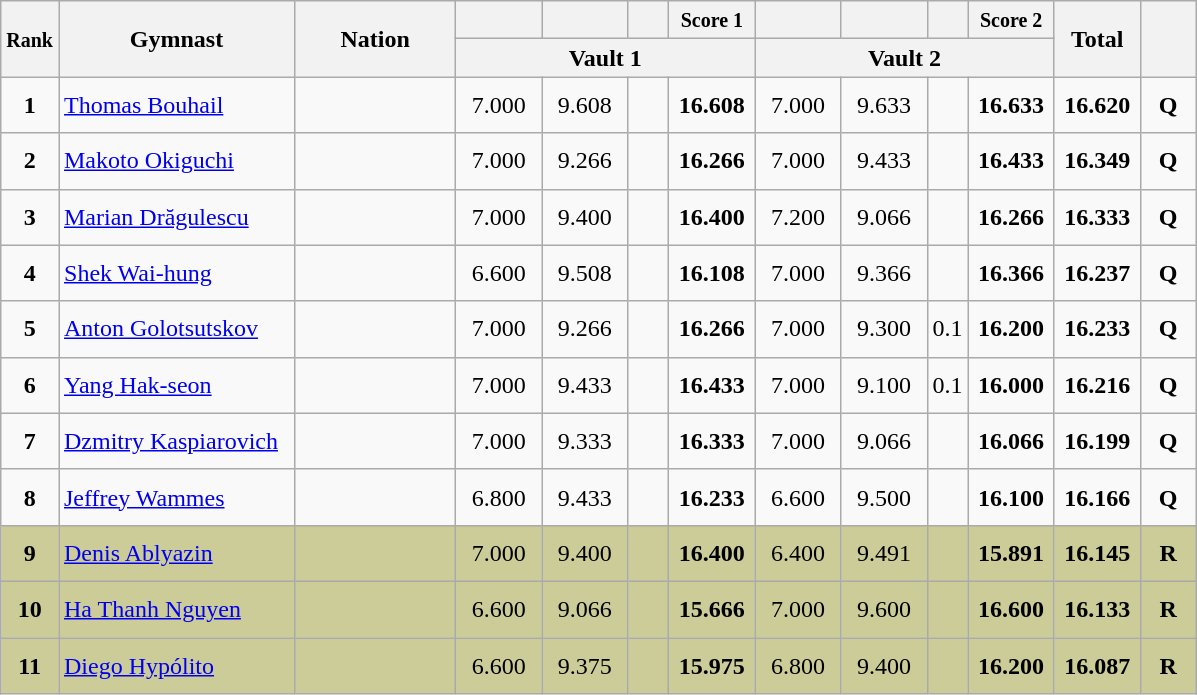<table class="wikitable sortable" style="text-align:center;">
<tr>
<th rowspan=2 style="width:15px;"><small>Rank</small></th>
<th rowspan=2 style="width:150px;">Gymnast</th>
<th rowspan=2 style="width:100px;">Nation</th>
<th style="width:50px;"><small></small></th>
<th style="width:50px;"><small></small></th>
<th style="width:20px;"><small></small></th>
<th style="width:50px;"><small>Score 1</small></th>
<th style="width:50px;"><small></small></th>
<th style="width:50px;"><small></small></th>
<th style="width:20px;"><small></small></th>
<th style="width:50px;"><small>Score 2</small></th>
<th rowspan=2 style="width:50px;">Total</th>
<th rowspan=2 style="width:30px;"><small></small></th>
</tr>
<tr>
<th colspan=4>Vault 1</th>
<th colspan=4>Vault 2</th>
</tr>
<tr>
<td scope=row style="text-align:center"><strong>1</strong></td>
<td style="height:30px; text-align:left;"><a href='#'>Thomas Bouhail</a></td>
<td style="text-align:left;"><small></small></td>
<td>7.000</td>
<td>9.608</td>
<td></td>
<td><strong>16.608</strong></td>
<td>7.000</td>
<td>9.633</td>
<td></td>
<td><strong>16.633</strong></td>
<td><strong>16.620</strong></td>
<td><strong>Q</strong></td>
</tr>
<tr>
<td scope=row style="text-align:center"><strong>2</strong></td>
<td style="height:30px; text-align:left;"><a href='#'>Makoto Okiguchi</a></td>
<td style="text-align:left;"><small></small></td>
<td>7.000</td>
<td>9.266</td>
<td></td>
<td><strong>16.266</strong></td>
<td>7.000</td>
<td>9.433</td>
<td></td>
<td><strong>16.433</strong></td>
<td><strong>16.349</strong></td>
<td><strong>Q</strong></td>
</tr>
<tr>
<td scope=row style="text-align:center"><strong>3</strong></td>
<td style="height:30px; text-align:left;"><a href='#'>Marian Drăgulescu</a></td>
<td style="text-align:left;"><small></small></td>
<td>7.000</td>
<td>9.400</td>
<td></td>
<td><strong>16.400</strong></td>
<td>7.200</td>
<td>9.066</td>
<td></td>
<td><strong>16.266</strong></td>
<td><strong>16.333</strong></td>
<td><strong>Q</strong></td>
</tr>
<tr>
<td scope=row style="text-align:center"><strong>4</strong></td>
<td style="height:30px; text-align:left;"><a href='#'>Shek Wai-hung</a></td>
<td style="text-align:left;"><small></small></td>
<td>6.600</td>
<td>9.508</td>
<td></td>
<td><strong>16.108</strong></td>
<td>7.000</td>
<td>9.366</td>
<td></td>
<td><strong>16.366</strong></td>
<td><strong>16.237</strong></td>
<td><strong>Q</strong></td>
</tr>
<tr>
<td scope=row style="text-align:center"><strong>5</strong></td>
<td style="height:30px; text-align:left;"><a href='#'>Anton Golotsutskov</a></td>
<td style="text-align:left;"><small></small></td>
<td>7.000</td>
<td>9.266</td>
<td></td>
<td><strong>16.266</strong></td>
<td>7.000</td>
<td>9.300</td>
<td>0.1</td>
<td><strong>16.200</strong></td>
<td><strong>16.233</strong></td>
<td><strong>Q</strong></td>
</tr>
<tr>
<td scope=row style="text-align:center"><strong>6</strong></td>
<td style="height:30px; text-align:left;"><a href='#'>Yang Hak-seon</a></td>
<td style="text-align:left;"><small></small></td>
<td>7.000</td>
<td>9.433</td>
<td></td>
<td><strong>16.433</strong></td>
<td>7.000</td>
<td>9.100</td>
<td>0.1</td>
<td><strong>16.000</strong></td>
<td><strong>16.216</strong></td>
<td><strong>Q</strong></td>
</tr>
<tr>
<td scope=row style="text-align:center"><strong>7</strong></td>
<td style="height:30px; text-align:left;"><a href='#'>Dzmitry Kaspiarovich</a></td>
<td style="text-align:left;"><small></small></td>
<td>7.000</td>
<td>9.333</td>
<td></td>
<td><strong>16.333</strong></td>
<td>7.000</td>
<td>9.066</td>
<td></td>
<td><strong>16.066</strong></td>
<td><strong>16.199</strong></td>
<td><strong>Q</strong></td>
</tr>
<tr>
<td scope=row style="text-align:center"><strong>8</strong></td>
<td style="height:30px; text-align:left;"><a href='#'>Jeffrey Wammes</a></td>
<td style="text-align:left;"><small></small></td>
<td>6.800</td>
<td>9.433</td>
<td></td>
<td><strong>16.233</strong></td>
<td>6.600</td>
<td>9.500</td>
<td></td>
<td><strong>16.100</strong></td>
<td><strong>16.166</strong></td>
<td><strong>Q</strong></td>
</tr>
<tr style="background:#CCCC99;">
<td scope=row style="text-align:center"><strong>9</strong></td>
<td style="height:30px; text-align:left;"><a href='#'>Denis Ablyazin</a></td>
<td style="text-align:left;"><small></small></td>
<td>7.000</td>
<td>9.400</td>
<td></td>
<td><strong>16.400</strong></td>
<td>6.400</td>
<td>9.491</td>
<td></td>
<td><strong>15.891</strong></td>
<td><strong>16.145</strong></td>
<td><strong>R</strong></td>
</tr>
<tr style="background:#CCCC99;">
<td scope=row style="text-align:center"><strong>10</strong></td>
<td style="height:30px; text-align:left;"><a href='#'>Ha Thanh Nguyen</a></td>
<td style="text-align:left;"><small></small></td>
<td>6.600</td>
<td>9.066</td>
<td></td>
<td><strong>15.666</strong></td>
<td>7.000</td>
<td>9.600</td>
<td></td>
<td><strong>16.600</strong></td>
<td><strong>16.133</strong></td>
<td><strong>R</strong></td>
</tr>
<tr style="background:#CCCC99;">
<td scope=row style="text-align:center"><strong>11</strong></td>
<td style="height:30px; text-align:left;"><a href='#'>Diego Hypólito</a></td>
<td style="text-align:left;"><small></small></td>
<td>6.600</td>
<td>9.375</td>
<td></td>
<td><strong>15.975</strong></td>
<td>6.800</td>
<td>9.400</td>
<td></td>
<td><strong>16.200</strong></td>
<td><strong>16.087</strong></td>
<td><strong>R</strong></td>
</tr>
</table>
